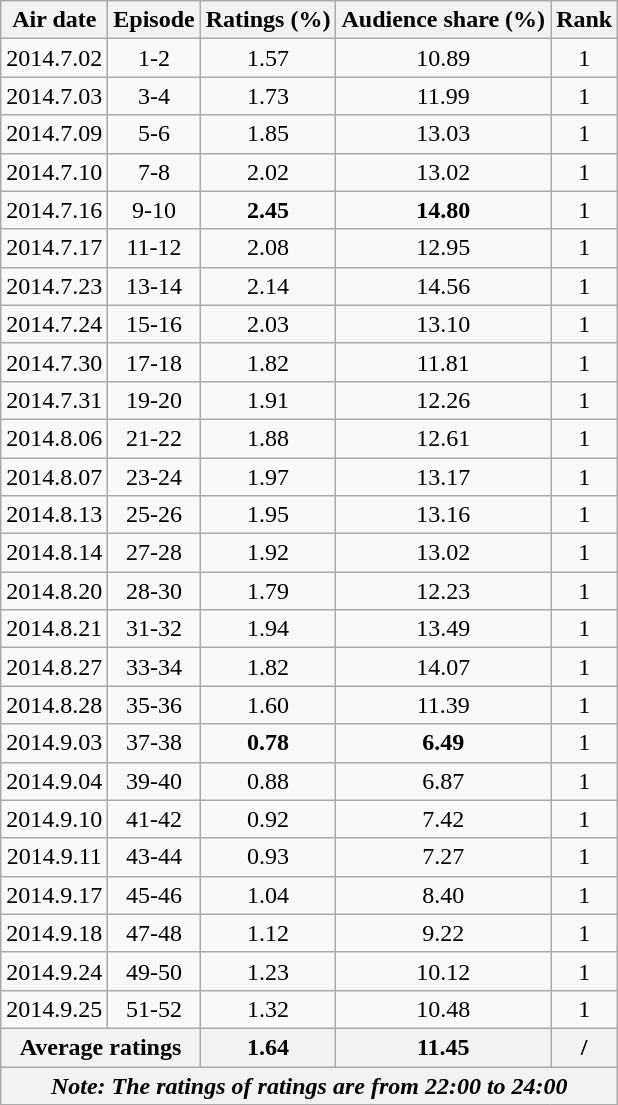<table class="wikitable sortable mw-collapsible jquery-tablesorter" style="text-align:center">
<tr>
<th>Air date</th>
<th>Episode</th>
<th>Ratings (%)</th>
<th>Audience share (%)</th>
<th>Rank</th>
</tr>
<tr>
<td>2014.7.02</td>
<td>1-2</td>
<td>1.57</td>
<td>10.89</td>
<td>1</td>
</tr>
<tr>
<td>2014.7.03</td>
<td>3-4</td>
<td>1.73</td>
<td>11.99</td>
<td>1</td>
</tr>
<tr>
<td>2014.7.09</td>
<td>5-6</td>
<td>1.85</td>
<td>13.03</td>
<td>1</td>
</tr>
<tr>
<td>2014.7.10</td>
<td>7-8</td>
<td>2.02</td>
<td>13.02</td>
<td>1</td>
</tr>
<tr>
<td>2014.7.16</td>
<td>9-10</td>
<td><strong><span>2.45</span></strong></td>
<td><strong><span>14.80</span></strong></td>
<td>1</td>
</tr>
<tr>
<td>2014.7.17</td>
<td>11-12</td>
<td>2.08</td>
<td>12.95</td>
<td>1</td>
</tr>
<tr>
<td>2014.7.23</td>
<td>13-14</td>
<td>2.14</td>
<td>14.56</td>
<td>1</td>
</tr>
<tr>
<td>2014.7.24</td>
<td>15-16</td>
<td>2.03</td>
<td>13.10</td>
<td>1</td>
</tr>
<tr>
<td>2014.7.30</td>
<td>17-18</td>
<td>1.82</td>
<td>11.81</td>
<td>1</td>
</tr>
<tr>
<td>2014.7.31</td>
<td>19-20</td>
<td>1.91</td>
<td>12.26</td>
<td>1</td>
</tr>
<tr>
<td>2014.8.06</td>
<td>21-22</td>
<td>1.88</td>
<td>12.61</td>
<td>1</td>
</tr>
<tr>
<td>2014.8.07</td>
<td>23-24</td>
<td>1.97</td>
<td>13.17</td>
<td>1</td>
</tr>
<tr>
<td>2014.8.13</td>
<td>25-26</td>
<td>1.95</td>
<td>13.16</td>
<td>1</td>
</tr>
<tr>
<td>2014.8.14</td>
<td>27-28</td>
<td>1.92</td>
<td>13.02</td>
<td>1</td>
</tr>
<tr>
<td>2014.8.20</td>
<td>28-30</td>
<td>1.79</td>
<td>12.23</td>
<td>1</td>
</tr>
<tr>
<td>2014.8.21</td>
<td>31-32</td>
<td>1.94</td>
<td>13.49</td>
<td>1</td>
</tr>
<tr>
<td>2014.8.27</td>
<td>33-34</td>
<td>1.82</td>
<td>14.07</td>
<td>1</td>
</tr>
<tr>
<td>2014.8.28</td>
<td>35-36</td>
<td>1.60</td>
<td>11.39</td>
<td>1</td>
</tr>
<tr>
<td>2014.9.03</td>
<td>37-38</td>
<td><strong><span>0.78</span></strong></td>
<td><strong><span>6.49</span></strong></td>
<td>1</td>
</tr>
<tr>
<td>2014.9.04</td>
<td>39-40</td>
<td>0.88</td>
<td>6.87</td>
<td>1</td>
</tr>
<tr>
<td>2014.9.10</td>
<td>41-42</td>
<td>0.92</td>
<td>7.42</td>
<td>1</td>
</tr>
<tr>
<td>2014.9.11</td>
<td>43-44</td>
<td>0.93</td>
<td>7.27</td>
<td>1</td>
</tr>
<tr>
<td>2014.9.17</td>
<td>45-46</td>
<td>1.04</td>
<td>8.40</td>
<td>1</td>
</tr>
<tr>
<td>2014.9.18</td>
<td>47-48</td>
<td>1.12</td>
<td>9.22</td>
<td>1</td>
</tr>
<tr>
<td>2014.9.24</td>
<td>49-50</td>
<td>1.23</td>
<td>10.12</td>
<td>1</td>
</tr>
<tr>
<td>2014.9.25</td>
<td>51-52</td>
<td>1.32</td>
<td>10.48</td>
<td>1</td>
</tr>
<tr>
<th colspan="2" rowspan="1">Average ratings</th>
<th colspan="1" rowspan="1">1.64</th>
<th colspan="1" rowspan="1">11.45</th>
<th colspan="1" rowspan="1">/</th>
</tr>
<tr>
<th colspan="5" rowspan="1"><em>Note: The ratings of ratings are from 22:00 to 24:00</em></th>
</tr>
</table>
